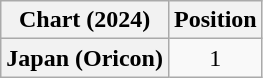<table class="wikitable plainrowheaders" style="text-align:center">
<tr>
<th scope="col">Chart (2024)</th>
<th scope="col">Position</th>
</tr>
<tr>
<th scope="row">Japan (Oricon)</th>
<td>1</td>
</tr>
</table>
